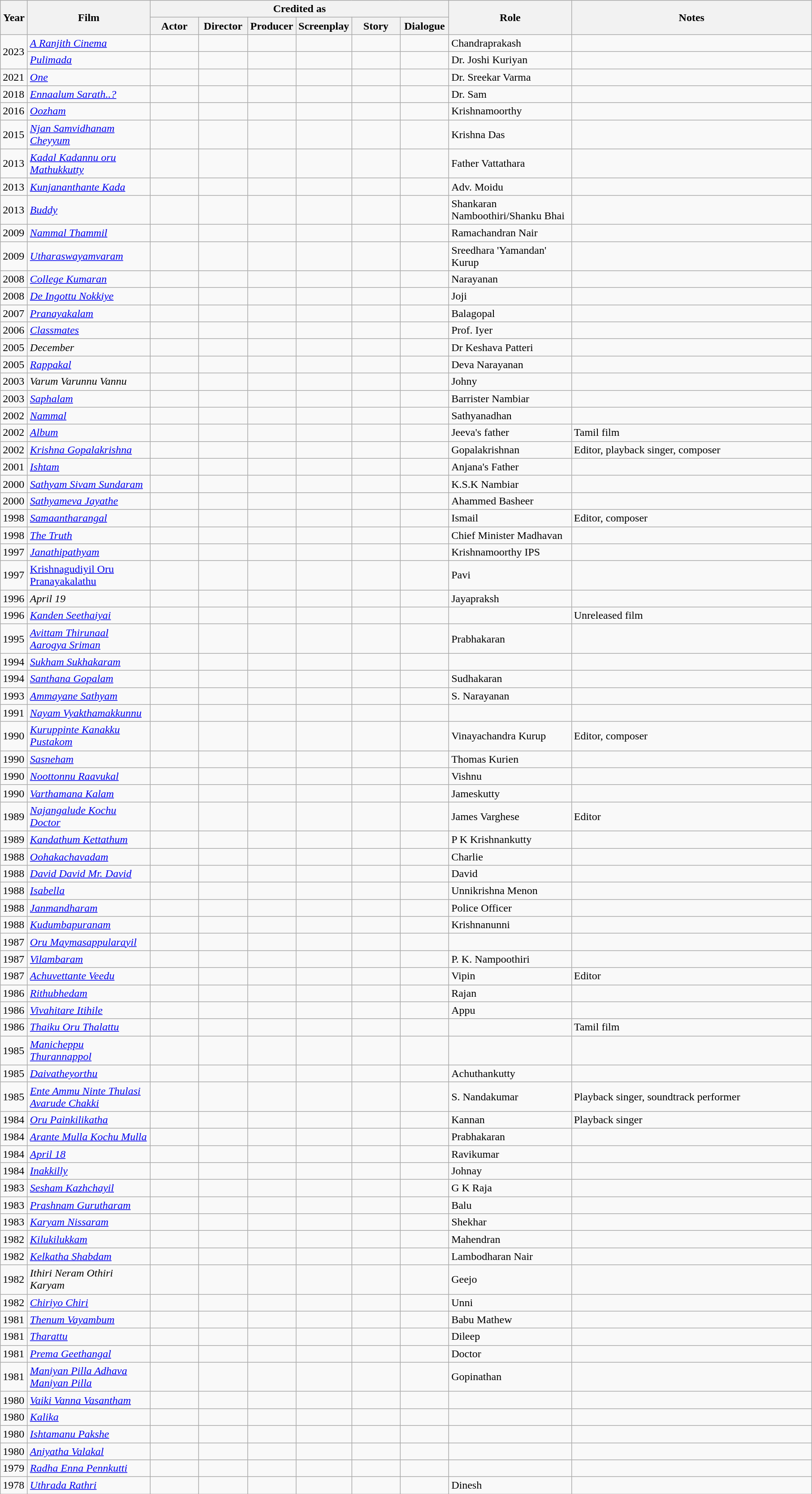<table class="wikitable">
<tr>
<th rowspan="2" style="width:33px;">Year</th>
<th rowspan="2" style="width:175px;">Film</th>
<th colspan="6">Credited as</th>
<th rowspan="2" style="width:175px;">Role</th>
<th rowspan="2"  style="text-align:center; width:350px;">Notes</th>
</tr>
<tr>
<th width=65>Actor</th>
<th width=65>Director</th>
<th width=65>Producer</th>
<th width=65>Screenplay</th>
<th width=65>Story</th>
<th width=65>Dialogue</th>
</tr>
<tr>
<td rowspan=2>2023</td>
<td><em><a href='#'>A Ranjith Cinema</a></em></td>
<td style="text-align:center;"></td>
<td></td>
<td></td>
<td></td>
<td></td>
<td></td>
<td>Chandraprakash</td>
<td></td>
</tr>
<tr>
<td><em><a href='#'>Pulimada</a></em></td>
<td style="text-align:center;"></td>
<td></td>
<td></td>
<td></td>
<td></td>
<td></td>
<td>Dr. Joshi Kuriyan</td>
<td></td>
</tr>
<tr>
<td>2021</td>
<td><em><a href='#'>One</a></em></td>
<td style="text-align:center;"></td>
<td></td>
<td></td>
<td></td>
<td></td>
<td></td>
<td>Dr. Sreekar Varma</td>
<td></td>
</tr>
<tr>
<td>2018</td>
<td><em><a href='#'>Ennaalum Sarath..?</a></em></td>
<td style="text-align:center;"></td>
<td style="text-align:center;"></td>
<td></td>
<td style="text-align:center;"></td>
<td style="text-align:center;"></td>
<td style="text-align:center;"></td>
<td>Dr. Sam</td>
<td></td>
</tr>
<tr>
<td>2016</td>
<td><em><a href='#'>Oozham</a></em></td>
<td style="text-align:center;"></td>
<td></td>
<td></td>
<td></td>
<td></td>
<td></td>
<td>Krishnamoorthy</td>
<td></td>
</tr>
<tr>
<td>2015</td>
<td><em><a href='#'>Njan Samvidhanam Cheyyum</a></em></td>
<td style="text-align:center;"></td>
<td style="text-align:center;"></td>
<td style="text-align:center;"></td>
<td style="text-align:center;"></td>
<td style="text-align:center;"></td>
<td style="text-align:center;"></td>
<td>Krishna Das</td>
<td></td>
</tr>
<tr>
<td>2013</td>
<td><em><a href='#'>Kadal Kadannu oru Mathukkutty</a></em></td>
<td style="text-align:center;"></td>
<td></td>
<td></td>
<td></td>
<td></td>
<td></td>
<td>Father Vattathara</td>
<td></td>
</tr>
<tr>
<td>2013</td>
<td><em><a href='#'>Kunjananthante Kada</a></em></td>
<td style="text-align:center;"></td>
<td></td>
<td></td>
<td></td>
<td></td>
<td></td>
<td>Adv. Moidu</td>
<td></td>
</tr>
<tr>
<td>2013</td>
<td><em><a href='#'>Buddy</a></em></td>
<td style="text-align:center;"></td>
<td></td>
<td></td>
<td></td>
<td></td>
<td></td>
<td>Shankaran Namboothiri/Shanku Bhai</td>
<td></td>
</tr>
<tr>
<td>2009</td>
<td><em><a href='#'>Nammal Thammil</a></em></td>
<td style="text-align:center;"></td>
<td></td>
<td></td>
<td></td>
<td></td>
<td></td>
<td>Ramachandran Nair</td>
<td></td>
</tr>
<tr>
<td>2009</td>
<td><em><a href='#'>Utharaswayamvaram</a></em></td>
<td style="text-align:center;"></td>
<td></td>
<td></td>
<td></td>
<td></td>
<td></td>
<td>Sreedhara 'Yamandan' Kurup</td>
<td></td>
</tr>
<tr>
<td>2008</td>
<td><em><a href='#'>College Kumaran</a></em></td>
<td style="text-align:center;"></td>
<td></td>
<td></td>
<td></td>
<td></td>
<td></td>
<td>Narayanan</td>
<td></td>
</tr>
<tr>
<td>2008</td>
<td><em><a href='#'>De Ingottu Nokkiye</a></em></td>
<td style="text-align:center;"></td>
<td style="text-align:center;"></td>
<td></td>
<td style="text-align:center;"></td>
<td style="text-align:center;"></td>
<td style="text-align:center;"></td>
<td>Joji</td>
<td></td>
</tr>
<tr>
<td>2007</td>
<td><em><a href='#'>Pranayakalam</a></em></td>
<td style="text-align:center;"></td>
<td></td>
<td></td>
<td></td>
<td></td>
<td></td>
<td>Balagopal</td>
<td></td>
</tr>
<tr>
<td>2006</td>
<td><em><a href='#'>Classmates</a></em></td>
<td style="text-align:center;"></td>
<td></td>
<td></td>
<td></td>
<td></td>
<td></td>
<td>Prof. Iyer</td>
<td></td>
</tr>
<tr>
<td>2005</td>
<td><em>December</em></td>
<td style="text-align:center;"></td>
<td></td>
<td></td>
<td></td>
<td></td>
<td></td>
<td>Dr Keshava Patteri</td>
<td></td>
</tr>
<tr>
<td>2005</td>
<td><em><a href='#'>Rappakal</a></em></td>
<td style="text-align:center;"></td>
<td></td>
<td></td>
<td></td>
<td></td>
<td></td>
<td>Deva Narayanan</td>
<td></td>
</tr>
<tr>
<td>2003</td>
<td><em>Varum Varunnu Vannu</em></td>
<td style="text-align:center;"></td>
<td></td>
<td></td>
<td style="text-align:center;"></td>
<td style="text-align:center;"></td>
<td style="text-align:center;"></td>
<td>Johny</td>
<td></td>
</tr>
<tr>
<td>2003</td>
<td><em><a href='#'>Saphalam</a></em></td>
<td style="text-align:center;"></td>
<td></td>
<td></td>
<td></td>
<td></td>
<td></td>
<td>Barrister Nambiar</td>
<td></td>
</tr>
<tr>
<td>2002</td>
<td><em><a href='#'>Nammal</a></em></td>
<td style="text-align:center;"></td>
<td></td>
<td></td>
<td></td>
<td></td>
<td></td>
<td>Sathyanadhan</td>
<td></td>
</tr>
<tr>
<td>2002</td>
<td><em><a href='#'>Album</a></em></td>
<td style="text-align:center;"></td>
<td></td>
<td></td>
<td></td>
<td></td>
<td></td>
<td>Jeeva's father</td>
<td>Tamil film</td>
</tr>
<tr>
<td>2002</td>
<td><em><a href='#'>Krishna Gopalakrishna</a></em></td>
<td style="text-align:center;"></td>
<td style="text-align:center;"></td>
<td></td>
<td style="text-align:center;"></td>
<td style="text-align:center;"></td>
<td style="text-align:center;"></td>
<td>Gopalakrishnan</td>
<td>Editor, playback singer, composer</td>
</tr>
<tr>
<td>2001</td>
<td><em><a href='#'>Ishtam</a></em></td>
<td style="text-align:center;"></td>
<td></td>
<td></td>
<td></td>
<td></td>
<td></td>
<td>Anjana's Father</td>
<td></td>
</tr>
<tr>
<td>2000</td>
<td><em><a href='#'>Sathyam Sivam Sundaram</a></em></td>
<td style="text-align:center;"></td>
<td></td>
<td></td>
<td></td>
<td></td>
<td></td>
<td>K.S.K Nambiar</td>
<td></td>
</tr>
<tr>
<td>2000</td>
<td><em><a href='#'>Sathyameva Jayathe</a></em></td>
<td style="text-align:center;"></td>
<td></td>
<td></td>
<td></td>
<td></td>
<td></td>
<td>Ahammed Basheer</td>
<td></td>
</tr>
<tr>
<td>1998</td>
<td><em><a href='#'>Samaantharangal</a></em></td>
<td style="text-align:center;"></td>
<td style="text-align:center;"></td>
<td style="text-align:center;"></td>
<td style="text-align:center;"></td>
<td style="text-align:center;"></td>
<td style="text-align:center;"></td>
<td>Ismail</td>
<td>Editor, composer</td>
</tr>
<tr>
<td>1998</td>
<td><em><a href='#'>The Truth</a></em></td>
<td style="text-align:center;"></td>
<td></td>
<td></td>
<td></td>
<td></td>
<td></td>
<td>Chief Minister Madhavan</td>
<td></td>
</tr>
<tr>
<td>1997</td>
<td><em><a href='#'>Janathipathyam</a></em></td>
<td style="text-align:center;"></td>
<td></td>
<td></td>
<td></td>
<td></td>
<td></td>
<td>Krishnamoorthy IPS</td>
<td></td>
</tr>
<tr>
<td>1997</td>
<td><a href='#'>Krishnagudiyil Oru Pranayakalathu</a></td>
<td style="text-align:center;"></td>
<td></td>
<td></td>
<td></td>
<td></td>
<td></td>
<td>Pavi</td>
<td></td>
</tr>
<tr>
<td>1996</td>
<td><em>April 19</em></td>
<td style="text-align:center;"></td>
<td style="text-align:center;"></td>
<td></td>
<td style="text-align:center;"></td>
<td style="text-align:center;"></td>
<td style="text-align:center;"></td>
<td>Jayapraksh</td>
<td></td>
</tr>
<tr>
<td>1996</td>
<td><em><a href='#'>Kanden Seethaiyai</a></em></td>
<td style="text-align:center;"></td>
<td style="text-align:center;"></td>
<td></td>
<td style="text-align:center;"></td>
<td style="text-align:center;"></td>
<td style="text-align:center;"></td>
<td></td>
<td>Unreleased film</td>
</tr>
<tr>
<td>1995</td>
<td><em><a href='#'>Avittam Thirunaal Aarogya Sriman</a></em></td>
<td style="text-align:center;"></td>
<td></td>
<td></td>
<td></td>
<td></td>
<td></td>
<td>Prabhakaran</td>
<td></td>
</tr>
<tr>
<td>1994</td>
<td><em><a href='#'>Sukham Sukhakaram</a></em></td>
<td style="text-align:center;"></td>
<td style="text-align:center;"></td>
<td></td>
<td style="text-align:center;"></td>
<td style="text-align:center;"></td>
<td style="text-align:center;"></td>
<td></td>
<td></td>
</tr>
<tr>
<td>1994</td>
<td><em><a href='#'>Santhana Gopalam</a></em></td>
<td style="text-align:center;"></td>
<td></td>
<td></td>
<td></td>
<td></td>
<td></td>
<td>Sudhakaran</td>
<td></td>
</tr>
<tr>
<td>1993</td>
<td><em><a href='#'>Ammayane Sathyam</a></em></td>
<td style="text-align:center;"></td>
<td style="text-align:center;"></td>
<td></td>
<td style="text-align:center;"></td>
<td style="text-align:center;"></td>
<td style="text-align:center;"></td>
<td>S. Narayanan</td>
<td></td>
</tr>
<tr>
<td>1991</td>
<td><em><a href='#'>Nayam Vyakthamakkunnu</a></em></td>
<td style="text-align:center;"></td>
<td style="text-align:center;"></td>
<td></td>
<td style="text-align:center;"></td>
<td style="text-align:center;"></td>
<td style="text-align:center;"></td>
<td></td>
<td></td>
</tr>
<tr>
<td>1990</td>
<td><em><a href='#'>Kuruppinte Kanakku Pustakom</a></em></td>
<td style="text-align:center;"></td>
<td style="text-align:center;"></td>
<td></td>
<td style="text-align:center;"></td>
<td style="text-align:center;"></td>
<td style="text-align:center;"></td>
<td>Vinayachandra Kurup</td>
<td>Editor, composer</td>
</tr>
<tr>
<td>1990</td>
<td><em><a href='#'>Sasneham</a></em></td>
<td style="text-align:center;"></td>
<td></td>
<td></td>
<td></td>
<td></td>
<td></td>
<td>Thomas Kurien</td>
<td></td>
</tr>
<tr>
<td>1990</td>
<td><em><a href='#'>Noottonnu Raavukal</a></em></td>
<td style="text-align:center;"></td>
<td></td>
<td></td>
<td></td>
<td></td>
<td></td>
<td>Vishnu</td>
<td></td>
</tr>
<tr>
<td>1990</td>
<td><em><a href='#'>Varthamana Kalam</a></em></td>
<td style="text-align:center;"></td>
<td></td>
<td></td>
<td></td>
<td></td>
<td></td>
<td>Jameskutty</td>
<td></td>
</tr>
<tr>
<td>1989</td>
<td><em><a href='#'>Najangalude Kochu Doctor</a></em></td>
<td style="text-align:center;"></td>
<td style="text-align:center;"></td>
<td></td>
<td style="text-align:center;"></td>
<td style="text-align:center;"></td>
<td style="text-align:center;"></td>
<td>James Varghese</td>
<td>Editor</td>
</tr>
<tr>
<td>1989</td>
<td><em><a href='#'>Kandathum Kettathum</a></em></td>
<td style="text-align:center;"></td>
<td style="text-align:center;"></td>
<td></td>
<td style="text-align:center;"></td>
<td style="text-align:center;"></td>
<td style="text-align:center;"></td>
<td>P K Krishnankutty</td>
<td></td>
</tr>
<tr>
<td>1988</td>
<td><em><a href='#'>Oohakachavadam</a></em></td>
<td style="text-align:center;"></td>
<td></td>
<td></td>
<td></td>
<td></td>
<td></td>
<td>Charlie</td>
<td></td>
</tr>
<tr>
<td>1988</td>
<td><em><a href='#'>David David Mr. David</a></em></td>
<td style="text-align:center;"></td>
<td></td>
<td></td>
<td></td>
<td></td>
<td></td>
<td>David</td>
<td></td>
</tr>
<tr>
<td>1988</td>
<td><em><a href='#'>Isabella</a></em></td>
<td style="text-align:center;"></td>
<td></td>
<td></td>
<td></td>
<td></td>
<td></td>
<td>Unnikrishna Menon</td>
<td></td>
</tr>
<tr>
<td>1988</td>
<td><em><a href='#'>Janmandharam</a></em></td>
<td style="text-align:center;"></td>
<td></td>
<td></td>
<td></td>
<td></td>
<td></td>
<td>Police Officer</td>
<td></td>
</tr>
<tr>
<td>1988</td>
<td><em><a href='#'>Kudumbapuranam</a></em></td>
<td style="text-align:center;"></td>
<td></td>
<td></td>
<td></td>
<td></td>
<td></td>
<td>Krishnanunni</td>
<td></td>
</tr>
<tr>
<td>1987</td>
<td><em><a href='#'>Oru Maymasappularayil</a></em></td>
<td style="text-align:center;"></td>
<td></td>
<td></td>
<td></td>
<td></td>
<td></td>
<td></td>
<td></td>
</tr>
<tr>
<td>1987</td>
<td><em><a href='#'>Vilambaram</a></em></td>
<td style="text-align:center;"></td>
<td style="text-align:center;"></td>
<td></td>
<td style="text-align:center;"></td>
<td style="text-align:center;"></td>
<td style="text-align:center;"></td>
<td>P. K. Nampoothiri</td>
<td></td>
</tr>
<tr>
<td>1987</td>
<td><em><a href='#'>Achuvettante Veedu</a></em></td>
<td style="text-align:center;"></td>
<td style="text-align:center;"></td>
<td></td>
<td style="text-align:center;"></td>
<td style="text-align:center;"></td>
<td style="text-align:center;"></td>
<td>Vipin</td>
<td>Editor</td>
</tr>
<tr>
<td>1986</td>
<td><em><a href='#'>Rithubhedam</a></em></td>
<td style="text-align:center;"></td>
<td></td>
<td></td>
<td></td>
<td></td>
<td></td>
<td>Rajan</td>
<td></td>
</tr>
<tr>
<td>1986</td>
<td><em><a href='#'>Vivahitare Itihile</a></em></td>
<td style="text-align:center;"></td>
<td style="text-align:center;"></td>
<td style="text-align:center;"></td>
<td style="text-align:center;"></td>
<td style="text-align:center;"></td>
<td style="text-align:center;"></td>
<td>Appu</td>
<td></td>
</tr>
<tr>
<td>1986</td>
<td><em><a href='#'>Thaiku Oru Thalattu</a></em></td>
<td></td>
<td style="text-align:center;"></td>
<td></td>
<td style="text-align:center;"></td>
<td style="text-align:center;"></td>
<td style="text-align:center;"></td>
<td></td>
<td>Tamil film</td>
</tr>
<tr>
<td>1985</td>
<td><em><a href='#'>Manicheppu Thurannappol</a></em></td>
<td style="text-align:center;"></td>
<td style="text-align:center;"></td>
<td></td>
<td style="text-align:center;"></td>
<td style="text-align:center;"></td>
<td style="text-align:center;"></td>
<td></td>
<td></td>
</tr>
<tr>
<td>1985</td>
<td><em><a href='#'>Daivatheyorthu</a></em></td>
<td style="text-align:center;"></td>
<td></td>
<td></td>
<td></td>
<td></td>
<td></td>
<td>Achuthankutty</td>
<td></td>
</tr>
<tr>
<td>1985</td>
<td><em><a href='#'>Ente Ammu Ninte Thulasi Avarude Chakki</a></em></td>
<td style="text-align:center;"></td>
<td style="text-align:center;"></td>
<td style="text-align:center;"></td>
<td style="text-align:center;"></td>
<td style="text-align:center;"></td>
<td style="text-align:center;"></td>
<td>S. Nandakumar</td>
<td>Playback singer, soundtrack performer</td>
</tr>
<tr>
<td>1984</td>
<td><em><a href='#'>Oru Painkilikatha</a></em></td>
<td style="text-align:center;"></td>
<td style="text-align:center;"></td>
<td></td>
<td style="text-align:center;"></td>
<td style="text-align:center;"></td>
<td style="text-align:center;"></td>
<td>Kannan</td>
<td>Playback singer</td>
</tr>
<tr>
<td>1984</td>
<td><em><a href='#'>Arante Mulla Kochu Mulla</a></em></td>
<td style="text-align:center;"></td>
<td style="text-align:center;"></td>
<td></td>
<td style="text-align:center;"></td>
<td style="text-align:center;"></td>
<td style="text-align:center;"></td>
<td>Prabhakaran</td>
<td></td>
</tr>
<tr>
<td>1984</td>
<td><em><a href='#'>April 18</a></em></td>
<td style="text-align:center;"></td>
<td style="text-align:center;"></td>
<td></td>
<td style="text-align:center;"></td>
<td style="text-align:center;"></td>
<td style="text-align:center;"></td>
<td>Ravikumar</td>
<td></td>
</tr>
<tr>
<td>1984</td>
<td><em><a href='#'>Inakkilly</a></em></td>
<td style="text-align:center;"></td>
<td></td>
<td></td>
<td></td>
<td></td>
<td></td>
<td>Johnay</td>
<td></td>
</tr>
<tr>
<td>1983</td>
<td><em><a href='#'>Sesham Kazhchayil</a></em></td>
<td style="text-align:center;"></td>
<td style="text-align:center;"></td>
<td></td>
<td style="text-align:center;"></td>
<td style="text-align:center;"></td>
<td style="text-align:center;"></td>
<td>G K Raja</td>
<td></td>
</tr>
<tr>
<td>1983</td>
<td><em><a href='#'>Prashnam Gurutharam</a></em></td>
<td style="text-align:center;"></td>
<td style="text-align:center;"></td>
<td></td>
<td style="text-align:center;"></td>
<td style="text-align:center;"></td>
<td style="text-align:center;"></td>
<td>Balu</td>
<td></td>
</tr>
<tr>
<td>1983</td>
<td><em><a href='#'>Karyam Nissaram</a></em></td>
<td style="text-align:center;"></td>
<td style="text-align:center;"></td>
<td></td>
<td style="text-align:center;"></td>
<td style="text-align:center;"></td>
<td style="text-align:center;"></td>
<td>Shekhar</td>
<td></td>
</tr>
<tr>
<td>1982</td>
<td><em><a href='#'>Kilukilukkam</a></em></td>
<td style="text-align:center;"></td>
<td style="text-align:center;"></td>
<td></td>
<td style="text-align:center;"></td>
<td style="text-align:center;"></td>
<td style="text-align:center;"></td>
<td>Mahendran</td>
<td></td>
</tr>
<tr>
<td>1982</td>
<td><em><a href='#'>Kelkatha Shabdam</a></em></td>
<td style="text-align:center;"></td>
<td style="text-align:center;"></td>
<td></td>
<td style="text-align:center;"></td>
<td style="text-align:center;"></td>
<td style="text-align:center;"></td>
<td>Lambodharan Nair</td>
<td></td>
</tr>
<tr>
<td>1982</td>
<td><em>Ithiri Neram Othiri Karyam</em></td>
<td style="text-align:center;"></td>
<td style="text-align:center;"></td>
<td></td>
<td style="text-align:center;"></td>
<td style="text-align:center;"></td>
<td style="text-align:center;"></td>
<td>Geejo</td>
<td></td>
</tr>
<tr>
<td>1982</td>
<td><em><a href='#'>Chiriyo Chiri</a></em></td>
<td style="text-align:center;"></td>
<td style="text-align:center;"></td>
<td></td>
<td style="text-align:center;"></td>
<td style="text-align:center;"></td>
<td style="text-align:center;"></td>
<td>Unni</td>
<td></td>
</tr>
<tr>
<td>1981</td>
<td><em><a href='#'>Thenum Vayambum</a></em></td>
<td style="text-align:center;"></td>
<td></td>
<td></td>
<td></td>
<td></td>
<td></td>
<td>Babu Mathew</td>
<td></td>
</tr>
<tr>
<td>1981</td>
<td><em><a href='#'>Tharattu</a></em></td>
<td style="text-align:center;"></td>
<td style="text-align:center;"></td>
<td></td>
<td style="text-align:center;"></td>
<td style="text-align:center;"></td>
<td style="text-align:center;"></td>
<td>Dileep</td>
<td></td>
</tr>
<tr>
<td>1981</td>
<td><em><a href='#'>Prema Geethangal</a></em></td>
<td></td>
<td style="text-align:center;"></td>
<td></td>
<td style="text-align:center;"></td>
<td style="text-align:center;"></td>
<td style="text-align:center;"></td>
<td>Doctor</td>
<td></td>
</tr>
<tr>
<td>1981</td>
<td><em><a href='#'>Maniyan Pilla Adhava Maniyan Pilla</a></em></td>
<td style="text-align:center;"></td>
<td style="text-align:center;"></td>
<td></td>
<td style="text-align:center;"></td>
<td style="text-align:center;"></td>
<td style="text-align:center;"></td>
<td>Gopinathan</td>
<td></td>
</tr>
<tr>
<td>1980</td>
<td><em><a href='#'>Vaiki Vanna Vasantham</a></em></td>
<td></td>
<td style="text-align:center;"></td>
<td></td>
<td style="text-align:center;"></td>
<td style="text-align:center;"></td>
<td style="text-align:center;"></td>
<td></td>
<td></td>
</tr>
<tr>
<td>1980</td>
<td><em><a href='#'>Kalika</a></em></td>
<td></td>
<td style="text-align:center;"></td>
<td></td>
<td></td>
<td style="text-align:center;"></td>
<td style="text-align:center;"></td>
<td></td>
<td></td>
</tr>
<tr>
<td>1980</td>
<td><em><a href='#'>Ishtamanu Pakshe</a></em></td>
<td></td>
<td style="text-align:center;"></td>
<td></td>
<td style="text-align:center;"></td>
<td style="text-align:center;"></td>
<td style="text-align:center;"></td>
<td></td>
<td></td>
</tr>
<tr>
<td>1980</td>
<td><em><a href='#'>Aniyatha Valakal</a></em></td>
<td></td>
<td style="text-align:center;"></td>
<td></td>
<td style="text-align:center;"></td>
<td style="text-align:center;"></td>
<td style="text-align:center;"></td>
<td></td>
<td></td>
</tr>
<tr>
<td>1979</td>
<td><em><a href='#'>Radha Enna Pennkutti</a></em></td>
<td></td>
<td style="text-align:center;"></td>
<td></td>
<td style="text-align:center;"></td>
<td style="text-align:center;"></td>
<td style="text-align:center;"></td>
<td></td>
<td></td>
</tr>
<tr>
<td>1978</td>
<td><em><a href='#'>Uthrada Rathri</a></em></td>
<td></td>
<td style="text-align:center;"></td>
<td></td>
<td style="text-align:center;"></td>
<td style="text-align:center;"></td>
<td style="text-align:center;"></td>
<td>Dinesh</td>
<td></td>
</tr>
</table>
